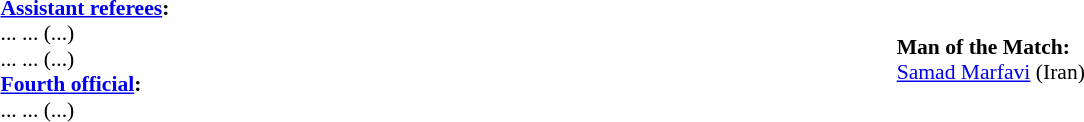<table width=100% style="font-size: 90%">
<tr>
<td><br><strong><a href='#'>Assistant referees</a>:</strong>
<br>... ... (...)
<br>... ... (...)
<br><strong><a href='#'>Fourth official</a>:</strong>
<br>... ... (...)</td>
<td><br><strong>Man of the Match:</strong>
<br><a href='#'>Samad Marfavi</a> (Iran)</td>
</tr>
</table>
